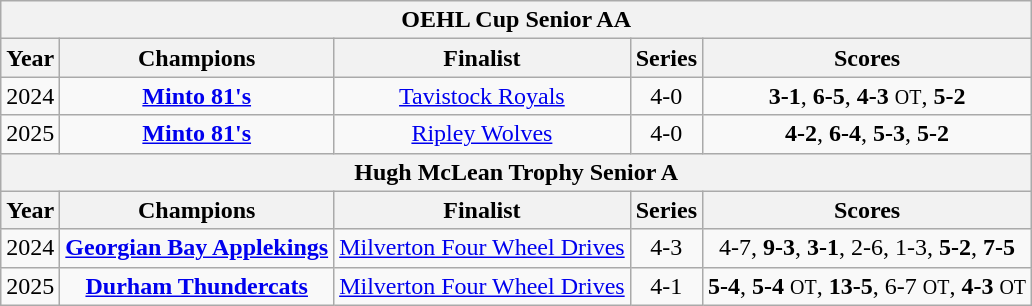<table class="wikitable" style="text-align:center">
<tr>
<th colspan=5>OEHL Cup Senior AA</th>
</tr>
<tr>
<th>Year</th>
<th>Champions</th>
<th>Finalist</th>
<th>Series</th>
<th>Scores</th>
</tr>
<tr>
<td>2024</td>
<td><strong><a href='#'>Minto 81's</a></strong></td>
<td><a href='#'>Tavistock Royals</a></td>
<td>4-0</td>
<td><strong>3-1</strong>, <strong>6-5</strong>, <strong>4-3</strong> <small>OT</small>, <strong>5-2</strong></td>
</tr>
<tr>
<td>2025</td>
<td><strong><a href='#'>Minto 81's</a></strong></td>
<td><a href='#'>Ripley Wolves</a></td>
<td>4-0</td>
<td><strong>4-2</strong>, <strong>6-4</strong>, <strong>5-3</strong>, <strong>5-2</strong></td>
</tr>
<tr>
<th colspan=5>Hugh McLean Trophy Senior A</th>
</tr>
<tr>
<th>Year</th>
<th>Champions</th>
<th>Finalist</th>
<th>Series</th>
<th>Scores</th>
</tr>
<tr>
<td>2024</td>
<td><strong><a href='#'>Georgian Bay Applekings</a></strong></td>
<td><a href='#'>Milverton Four Wheel Drives</a></td>
<td>4-3</td>
<td>4-7, <strong>9-3</strong>, <strong>3-1</strong>, 2-6, 1-3, <strong>5-2</strong>, <strong>7-5</strong></td>
</tr>
<tr>
<td>2025</td>
<td><strong><a href='#'>Durham Thundercats</a></strong></td>
<td><a href='#'>Milverton Four Wheel Drives</a></td>
<td>4-1</td>
<td><strong>5-4</strong>, <strong>5-4</strong> <small>OT</small>, <strong>13-5</strong>, 6-7 <small>OT</small>, <strong>4-3</strong> <small>OT</small></td>
</tr>
</table>
